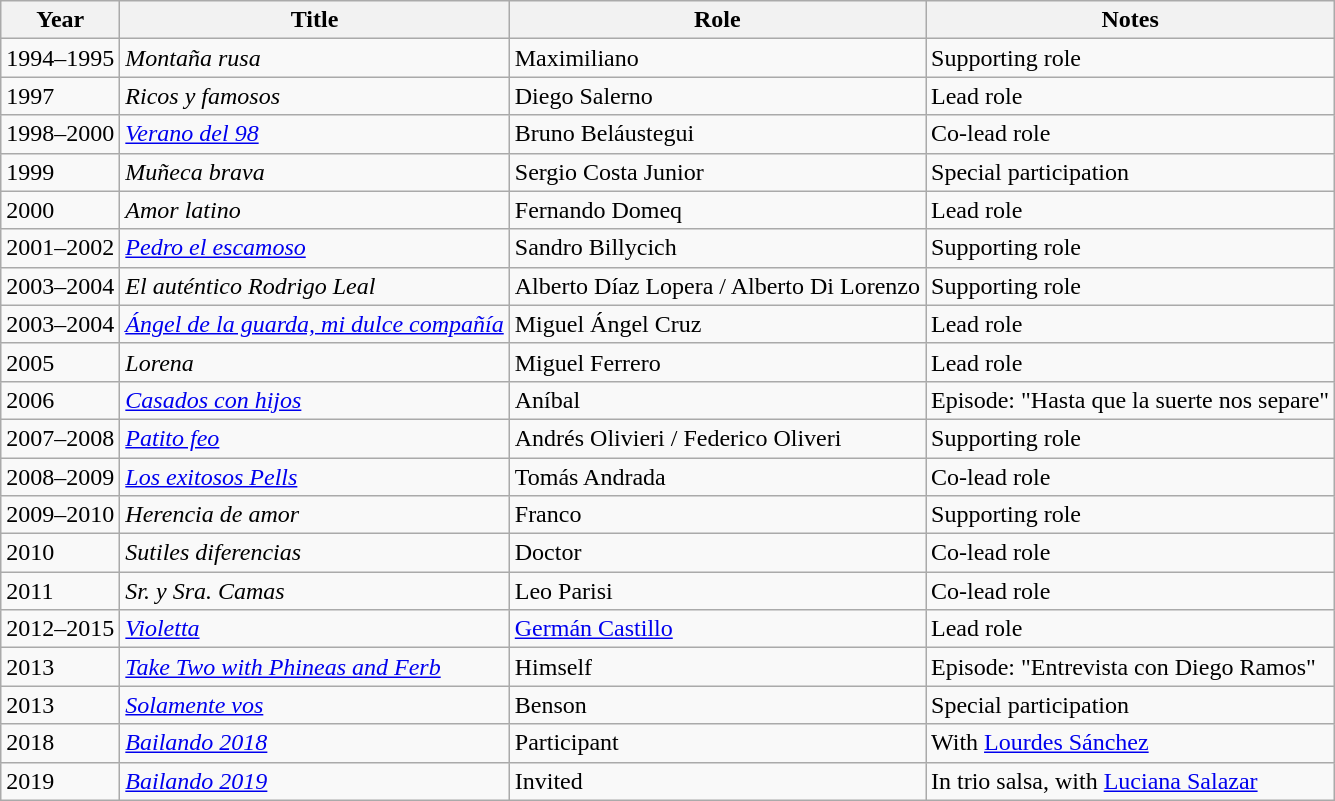<table class="wikitable sortable">
<tr>
<th>Year</th>
<th>Title</th>
<th>Role</th>
<th>Notes</th>
</tr>
<tr>
<td>1994–1995</td>
<td><em>Montaña rusa</em></td>
<td>Maximiliano</td>
<td>Supporting role</td>
</tr>
<tr>
<td>1997</td>
<td><em>Ricos y famosos</em></td>
<td>Diego Salerno</td>
<td>Lead role</td>
</tr>
<tr>
<td>1998–2000</td>
<td><em><a href='#'>Verano del 98</a></em></td>
<td>Bruno Beláustegui</td>
<td>Co-lead role</td>
</tr>
<tr>
<td>1999</td>
<td><em>Muñeca brava</em></td>
<td>Sergio Costa Junior</td>
<td>Special participation</td>
</tr>
<tr>
<td>2000</td>
<td><em>Amor latino</em></td>
<td>Fernando Domeq</td>
<td>Lead role</td>
</tr>
<tr>
<td>2001–2002</td>
<td><em><a href='#'>Pedro el escamoso</a></em></td>
<td>Sandro Billycich</td>
<td>Supporting role</td>
</tr>
<tr>
<td>2003–2004</td>
<td><em>El auténtico Rodrigo Leal</em></td>
<td>Alberto Díaz Lopera / Alberto Di Lorenzo</td>
<td>Supporting role</td>
</tr>
<tr>
<td>2003–2004</td>
<td><em><a href='#'>Ángel de la guarda, mi dulce compañía</a></em></td>
<td>Miguel Ángel Cruz</td>
<td>Lead role</td>
</tr>
<tr>
<td>2005</td>
<td><em>Lorena</em></td>
<td>Miguel Ferrero</td>
<td>Lead role</td>
</tr>
<tr>
<td>2006</td>
<td><em><a href='#'>Casados con hijos</a></em></td>
<td>Aníbal</td>
<td>Episode: "Hasta que la suerte nos separe"</td>
</tr>
<tr>
<td>2007–2008</td>
<td><em><a href='#'>Patito feo</a></em></td>
<td>Andrés Olivieri / Federico Oliveri</td>
<td>Supporting role</td>
</tr>
<tr>
<td>2008–2009</td>
<td><em><a href='#'>Los exitosos Pells</a></em></td>
<td>Tomás Andrada</td>
<td>Co-lead role</td>
</tr>
<tr>
<td>2009–2010</td>
<td><em>Herencia de amor</em></td>
<td>Franco</td>
<td>Supporting role</td>
</tr>
<tr>
<td>2010</td>
<td><em>Sutiles diferencias</em></td>
<td>Doctor</td>
<td>Co-lead role</td>
</tr>
<tr>
<td>2011</td>
<td><em>Sr. y Sra. Camas</em></td>
<td>Leo Parisi</td>
<td>Co-lead role</td>
</tr>
<tr>
<td>2012–2015</td>
<td><em><a href='#'>Violetta</a></em></td>
<td><a href='#'>Germán Castillo</a></td>
<td>Lead role</td>
</tr>
<tr>
<td>2013</td>
<td><em><a href='#'>Take Two with Phineas and Ferb</a></em></td>
<td>Himself</td>
<td>Episode: "Entrevista con Diego Ramos"</td>
</tr>
<tr>
<td>2013</td>
<td><em><a href='#'>Solamente vos</a></em></td>
<td>Benson</td>
<td>Special participation</td>
</tr>
<tr>
<td>2018</td>
<td><em><a href='#'>Bailando 2018</a></em></td>
<td>Participant</td>
<td>With <a href='#'>Lourdes Sánchez</a></td>
</tr>
<tr>
<td>2019</td>
<td><em><a href='#'>Bailando 2019</a></em></td>
<td>Invited</td>
<td>In trio salsa, with <a href='#'>Luciana Salazar</a></td>
</tr>
</table>
